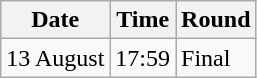<table class="wikitable">
<tr>
<th>Date</th>
<th>Time</th>
<th>Round</th>
</tr>
<tr>
<td>13 August</td>
<td>17:59</td>
<td>Final</td>
</tr>
</table>
